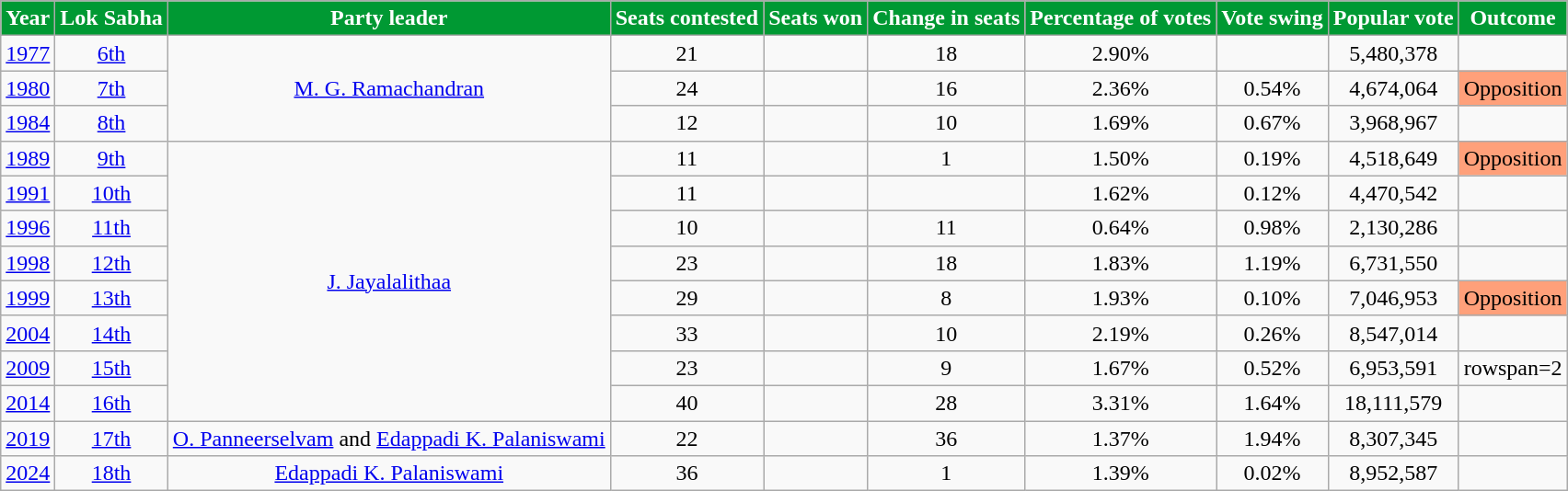<table class="wikitable sortable" style="text-align:center;">
<tr>
<th style="background-color:#009933;color:white">Year</th>
<th style="background-color:#009933;color:white">Lok Sabha</th>
<th style="background-color:#009933;color:white">Party leader</th>
<th style="background-color:#009933;color:white">Seats contested</th>
<th style="background-color:#009933;color:white">Seats won</th>
<th style="background-color:#009933;color:white">Change in seats</th>
<th style="background-color:#009933;color:white">Percentage of votes</th>
<th style="background-color:#009933;color:white">Vote swing</th>
<th style="background-color:#009933;color:white">Popular vote</th>
<th style="background-color:#009933;color:white">Outcome</th>
</tr>
<tr>
<td><a href='#'>1977</a></td>
<td><a href='#'>6th</a></td>
<td rowspan=3><a href='#'>M. G. Ramachandran</a></td>
<td>21</td>
<td></td>
<td> 18</td>
<td>2.90%</td>
<td></td>
<td>5,480,378</td>
<td></td>
</tr>
<tr>
<td><a href='#'>1980</a></td>
<td><a href='#'>7th</a></td>
<td>24</td>
<td></td>
<td> 16</td>
<td>2.36%</td>
<td> 0.54%</td>
<td>4,674,064</td>
<td style="background:#FFA07A;">Opposition</td>
</tr>
<tr>
<td><a href='#'>1984</a></td>
<td><a href='#'>8th</a></td>
<td>12</td>
<td></td>
<td> 10</td>
<td>1.69%</td>
<td> 0.67%</td>
<td>3,968,967</td>
<td></td>
</tr>
<tr>
<td><a href='#'>1989</a></td>
<td><a href='#'>9th</a></td>
<td rowspan=8><a href='#'>J. Jayalalithaa</a></td>
<td>11</td>
<td></td>
<td> 1</td>
<td>1.50%</td>
<td> 0.19%</td>
<td>4,518,649</td>
<td style="background:#FFA07A;">Opposition</td>
</tr>
<tr>
<td><a href='#'>1991</a></td>
<td><a href='#'>10th</a></td>
<td>11</td>
<td></td>
<td></td>
<td>1.62%</td>
<td> 0.12%</td>
<td>4,470,542</td>
<td></td>
</tr>
<tr>
<td><a href='#'>1996</a></td>
<td><a href='#'>11th</a></td>
<td>10</td>
<td></td>
<td> 11</td>
<td>0.64%</td>
<td> 0.98%</td>
<td>2,130,286</td>
<td></td>
</tr>
<tr>
<td><a href='#'>1998</a></td>
<td><a href='#'>12th</a></td>
<td>23</td>
<td></td>
<td> 18</td>
<td>1.83%</td>
<td> 1.19%</td>
<td>6,731,550</td>
<td></td>
</tr>
<tr>
<td><a href='#'>1999</a></td>
<td><a href='#'>13th</a></td>
<td>29</td>
<td></td>
<td> 8</td>
<td>1.93%</td>
<td> 0.10%</td>
<td>7,046,953</td>
<td style="background:#FFA07A;">Opposition</td>
</tr>
<tr>
<td><a href='#'>2004</a></td>
<td><a href='#'>14th</a></td>
<td>33</td>
<td></td>
<td> 10</td>
<td>2.19%</td>
<td> 0.26%</td>
<td>8,547,014</td>
<td></td>
</tr>
<tr>
<td><a href='#'>2009</a></td>
<td><a href='#'>15th</a></td>
<td>23</td>
<td></td>
<td> 9</td>
<td>1.67%</td>
<td> 0.52%</td>
<td>6,953,591</td>
<td>rowspan=2 </td>
</tr>
<tr>
<td><a href='#'>2014</a></td>
<td><a href='#'>16th</a></td>
<td>40</td>
<td></td>
<td> 28</td>
<td>3.31%</td>
<td> 1.64%</td>
<td>18,111,579</td>
</tr>
<tr>
<td><a href='#'>2019</a></td>
<td><a href='#'>17th</a></td>
<td><a href='#'>O. Panneerselvam</a> and <a href='#'>Edappadi&nbsp;K.&nbsp;Palaniswami</a></td>
<td>22</td>
<td></td>
<td> 36</td>
<td>1.37%</td>
<td> 1.94%</td>
<td>8,307,345</td>
<td></td>
</tr>
<tr>
<td><a href='#'>2024</a></td>
<td><a href='#'>18th</a></td>
<td><a href='#'>Edappadi K. Palaniswami</a></td>
<td>36</td>
<td></td>
<td> 1</td>
<td>1.39%</td>
<td> 0.02%</td>
<td>8,952,587</td>
<td></td>
</tr>
</table>
